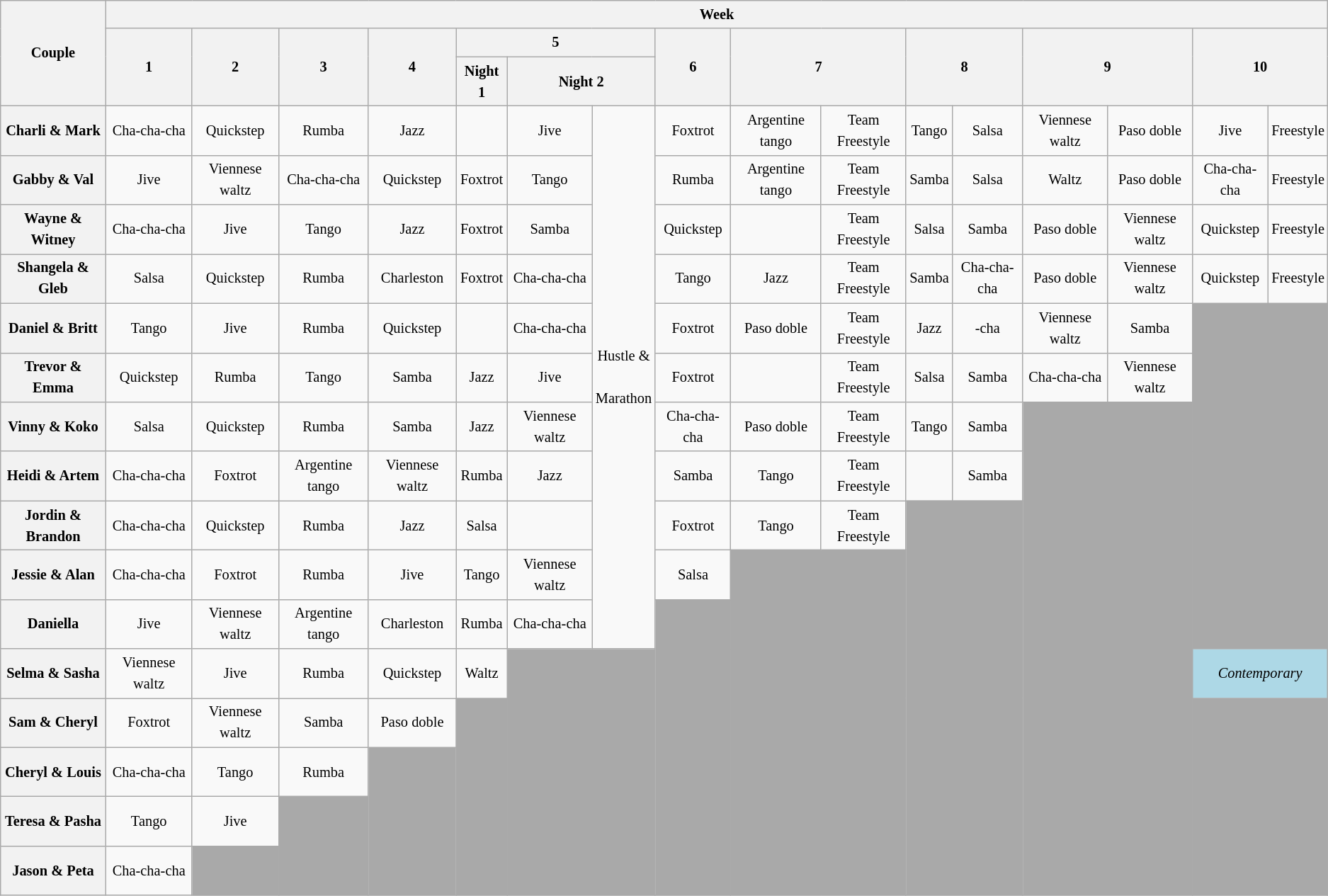<table class="wikitable unsortable" style="text-align:center; font-size:85%; line-height:20px">
<tr>
<th scope="col" rowspan="3">Couple</th>
<th colspan="16">Week</th>
</tr>
<tr>
<th rowspan="2" scope="col">1</th>
<th rowspan="2" scope="col">2</th>
<th rowspan="2" scope="col">3</th>
<th rowspan="2" scope="col">4</th>
<th colspan="3" scope="col">5</th>
<th rowspan="2" scope="col">6</th>
<th colspan="2" rowspan="2" scope="col">7</th>
<th colspan="2" rowspan="2">8</th>
<th colspan="2" rowspan="2">9</th>
<th colspan="2" rowspan="2">10</th>
</tr>
<tr>
<th>Night 1</th>
<th colspan="2">Night 2</th>
</tr>
<tr>
<th scope="row" height="40px">Charli & Mark</th>
<td>Cha-cha-cha</td>
<td>Quickstep</td>
<td>Rumba</td>
<td>Jazz</td>
<td></td>
<td>Jive</td>
<td rowspan="11">Hustle &<br><br>Marathon</td>
<td>Foxtrot</td>
<td>Argentine tango</td>
<td>Team Freestyle</td>
<td>Tango</td>
<td>Salsa</td>
<td>Viennese waltz</td>
<td>Paso doble</td>
<td>Jive</td>
<td>Freestyle</td>
</tr>
<tr>
<th scope="row" height="40px">Gabby & Val</th>
<td>Jive</td>
<td>Viennese waltz</td>
<td>Cha-cha-cha</td>
<td>Quickstep</td>
<td>Foxtrot</td>
<td>Tango</td>
<td>Rumba</td>
<td>Argentine tango</td>
<td>Team Freestyle</td>
<td>Samba</td>
<td>Salsa</td>
<td>Waltz</td>
<td>Paso doble</td>
<td>Cha-cha-cha</td>
<td>Freestyle</td>
</tr>
<tr>
<th scope="row" height="40px">Wayne & Witney</th>
<td>Cha-cha-cha</td>
<td>Jive</td>
<td>Tango</td>
<td>Jazz</td>
<td>Foxtrot</td>
<td>Samba</td>
<td>Quickstep</td>
<td></td>
<td>Team Freestyle</td>
<td>Salsa</td>
<td>Samba</td>
<td>Paso doble</td>
<td>Viennese waltz</td>
<td>Quickstep</td>
<td>Freestyle</td>
</tr>
<tr>
<th scope="row" height="40px">Shangela & Gleb</th>
<td>Salsa</td>
<td>Quickstep</td>
<td>Rumba</td>
<td>Charleston</td>
<td>Foxtrot</td>
<td>Cha-cha-cha</td>
<td>Tango</td>
<td>Jazz</td>
<td>Team Freestyle</td>
<td>Samba</td>
<td>Cha-cha-cha</td>
<td>Paso doble</td>
<td>Viennese waltz</td>
<td>Quickstep</td>
<td>Freestyle</td>
</tr>
<tr>
<th scope="row" height="40px">Daniel & Britt</th>
<td>Tango</td>
<td>Jive</td>
<td>Rumba</td>
<td>Quickstep</td>
<td></td>
<td>Cha-cha-cha</td>
<td>Foxtrot</td>
<td>Paso doble</td>
<td>Team Freestyle</td>
<td>Jazz</td>
<td>-cha</td>
<td>Viennese waltz</td>
<td>Samba</td>
<td colspan="2" rowspan="7" bgcolor="darkgray"></td>
</tr>
<tr>
<th scope="row" height="40px">Trevor & Emma</th>
<td>Quickstep</td>
<td>Rumba</td>
<td>Tango</td>
<td>Samba</td>
<td>Jazz</td>
<td>Jive</td>
<td>Foxtrot</td>
<td></td>
<td>Team Freestyle</td>
<td>Salsa</td>
<td>Samba</td>
<td>Cha-cha-cha</td>
<td>Viennese waltz</td>
</tr>
<tr>
<th scope="row" height="40px">Vinny & Koko</th>
<td>Salsa</td>
<td>Quickstep</td>
<td>Rumba</td>
<td>Samba</td>
<td>Jazz</td>
<td>Viennese waltz</td>
<td>Cha-cha-cha</td>
<td>Paso doble</td>
<td>Team Freestyle</td>
<td>Tango</td>
<td>Samba</td>
<td colspan="2" rowspan="10" bgcolor=darkgray></td>
</tr>
<tr>
<th scope="row" height="40px">Heidi & Artem</th>
<td>Cha-cha-cha</td>
<td>Foxtrot</td>
<td>Argentine tango</td>
<td>Viennese waltz</td>
<td>Rumba</td>
<td>Jazz</td>
<td>Samba</td>
<td>Tango</td>
<td>Team<br>Freestyle</td>
<td></td>
<td>Samba</td>
</tr>
<tr>
<th scope="row" height="40px">Jordin & Brandon</th>
<td>Cha-cha-cha</td>
<td>Quickstep</td>
<td>Rumba</td>
<td>Jazz</td>
<td>Salsa</td>
<td></td>
<td>Foxtrot</td>
<td>Tango</td>
<td>Team Freestyle</td>
<td colspan="2" rowspan="8" bgcolor=darkgray></td>
</tr>
<tr>
<th scope="row" height="40px">Jessie & Alan</th>
<td>Cha-cha-cha</td>
<td>Foxtrot</td>
<td>Rumba</td>
<td>Jive</td>
<td>Tango</td>
<td>Viennese waltz</td>
<td>Salsa</td>
<td colspan="2" rowspan="7" bgcolor=darkgray></td>
</tr>
<tr>
<th scope="row" height="40px"> Daniella</th>
<td>Jive</td>
<td>Viennese waltz</td>
<td>Argentine tango</td>
<td>Charleston</td>
<td>Rumba</td>
<td>Cha-cha-cha</td>
<td rowspan="6" bgcolor="darkgray"></td>
</tr>
<tr>
<th scope="row" height="40px">Selma & Sasha</th>
<td>Viennese waltz</td>
<td>Jive</td>
<td>Rumba</td>
<td>Quickstep</td>
<td>Waltz</td>
<td colspan="2" rowspan="5" bgcolor="darkgray"></td>
<td colspan="2" bgcolor="lightblue"><em>Contemporary</em></td>
</tr>
<tr>
<th scope="row" height="40px">Sam & Cheryl</th>
<td>Foxtrot</td>
<td>Viennese waltz</td>
<td>Samba</td>
<td>Paso doble</td>
<td rowspan="4" bgcolor="darkgray"></td>
<td colspan="2" rowspan="4" bgcolor="darkgray"></td>
</tr>
<tr>
<th scope="row" height="40px">Cheryl & Louis</th>
<td>Cha-cha-cha</td>
<td>Tango</td>
<td>Rumba</td>
<td rowspan="5" bgcolor="darkgray"></td>
</tr>
<tr>
<th scope="row" height="40px">Teresa & Pasha</th>
<td>Tango</td>
<td>Jive</td>
<td rowspan="6" bgcolor="darkgray"></td>
</tr>
<tr>
<th scope="row" height="40px">Jason & Peta</th>
<td>Cha-cha-cha</td>
<td rowspan="7" bgcolor="darkgray"></td>
</tr>
</table>
